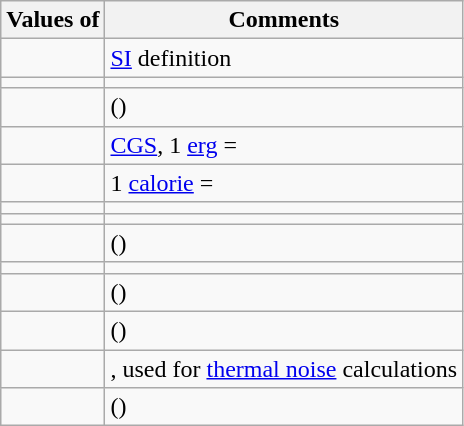<table class="wikitable">
<tr>
<th>Values of </th>
<th>Comments</th>
</tr>
<tr>
<td></td>
<td><a href='#'>SI</a> definition</td>
</tr>
<tr>
<td></td>
<td></td>
</tr>
<tr>
<td></td>
<td>()</td>
</tr>
<tr>
<td></td>
<td><a href='#'>CGS</a>, 1 <a href='#'>erg</a> = </td>
</tr>
<tr>
<td></td>
<td>1 <a href='#'>calorie</a> = </td>
</tr>
<tr>
<td></td>
<td></td>
</tr>
<tr>
<td></td>
<td></td>
</tr>
<tr>
<td></td>
<td>()</td>
</tr>
<tr>
<td></td>
<td></td>
</tr>
<tr>
<td></td>
<td>()</td>
</tr>
<tr>
<td></td>
<td>()</td>
</tr>
<tr>
<td></td>
<td>, used for <a href='#'>thermal noise</a> calculations</td>
</tr>
<tr>
<td></td>
<td>()</td>
</tr>
</table>
